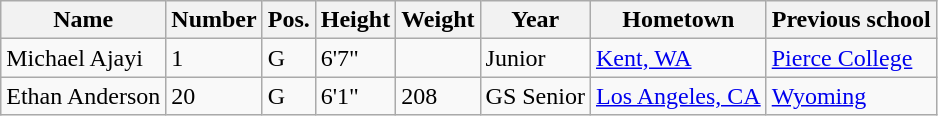<table class="wikitable sortable" border="1">
<tr>
<th>Name</th>
<th>Number</th>
<th>Pos.</th>
<th>Height</th>
<th>Weight</th>
<th>Year</th>
<th>Hometown</th>
<th class="unsortable">Previous school</th>
</tr>
<tr>
<td>Michael Ajayi</td>
<td>1</td>
<td>G</td>
<td>6'7"</td>
<td></td>
<td>Junior</td>
<td><a href='#'>Kent, WA</a></td>
<td><a href='#'>Pierce College</a></td>
</tr>
<tr>
<td>Ethan Anderson</td>
<td>20</td>
<td>G</td>
<td>6'1"</td>
<td>208</td>
<td>GS Senior</td>
<td><a href='#'>Los Angeles, CA</a></td>
<td><a href='#'>Wyoming</a></td>
</tr>
</table>
